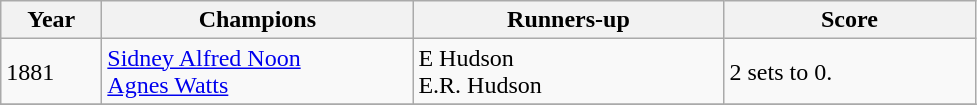<table class="wikitable">
<tr>
<th style="width:60px;">Year</th>
<th style="width:200px;">Champions</th>
<th style="width:200px;">Runners-up</th>
<th style="width:160px;">Score</th>
</tr>
<tr>
<td>1881</td>
<td> <a href='#'>Sidney Alfred Noon</a><br> <a href='#'>Agnes Watts</a></td>
<td> E Hudson<br> E.R. Hudson</td>
<td>2 sets to 0.</td>
</tr>
<tr>
</tr>
</table>
